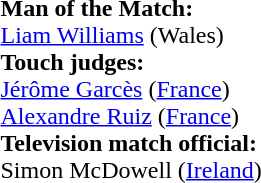<table style="width:100%">
<tr>
<td><br><strong>Man of the Match:</strong>
<br><a href='#'>Liam Williams</a> (Wales)<br><strong>Touch judges:</strong>
<br><a href='#'>Jérôme Garcès</a> (<a href='#'>France</a>)
<br><a href='#'>Alexandre Ruiz</a> (<a href='#'>France</a>)
<br><strong>Television match official:</strong>
<br>Simon McDowell (<a href='#'>Ireland</a>)</td>
</tr>
</table>
